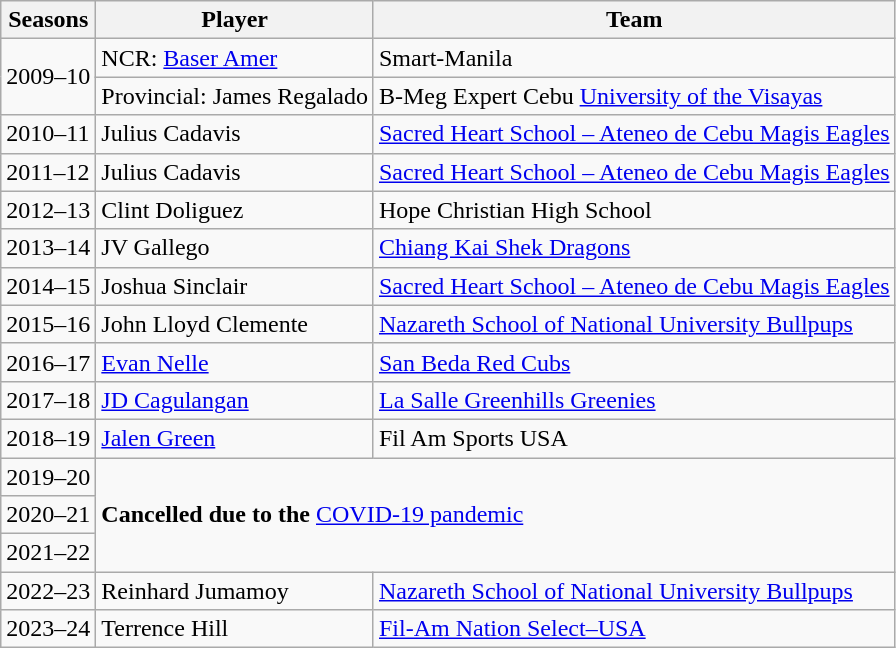<table class="wikitable">
<tr>
<th>Seasons</th>
<th>Player</th>
<th>Team</th>
</tr>
<tr>
<td rowspan="2">2009–10</td>
<td>NCR: <a href='#'>Baser Amer</a></td>
<td>Smart-Manila</td>
</tr>
<tr>
<td>Provincial: James Regalado</td>
<td>B-Meg Expert Cebu <a href='#'>University of the Visayas</a></td>
</tr>
<tr>
<td>2010–11</td>
<td>Julius Cadavis</td>
<td><a href='#'>Sacred Heart School – Ateneo de Cebu Magis Eagles</a></td>
</tr>
<tr>
<td>2011–12</td>
<td>Julius Cadavis</td>
<td><a href='#'>Sacred Heart School – Ateneo de Cebu Magis Eagles</a></td>
</tr>
<tr>
<td>2012–13</td>
<td>Clint Doliguez</td>
<td>Hope Christian High School</td>
</tr>
<tr>
<td>2013–14</td>
<td>JV Gallego</td>
<td><a href='#'>Chiang Kai Shek Dragons</a></td>
</tr>
<tr>
<td>2014–15</td>
<td>Joshua Sinclair</td>
<td><a href='#'>Sacred Heart School – Ateneo de Cebu Magis Eagles</a></td>
</tr>
<tr>
<td>2015–16</td>
<td>John Lloyd Clemente</td>
<td><a href='#'>Nazareth School of National University Bullpups</a></td>
</tr>
<tr>
<td>2016–17</td>
<td><a href='#'>Evan Nelle</a></td>
<td><a href='#'>San Beda Red Cubs</a></td>
</tr>
<tr>
<td>2017–18</td>
<td><a href='#'>JD Cagulangan</a></td>
<td><a href='#'>La Salle Greenhills Greenies</a></td>
</tr>
<tr>
<td>2018–19</td>
<td><a href='#'>Jalen Green</a></td>
<td>Fil Am Sports USA</td>
</tr>
<tr>
<td>2019–20</td>
<td colspan="2" rowspan="3"><strong>Cancelled due to the</strong> <a href='#'>COVID-19 pandemic</a></td>
</tr>
<tr>
<td>2020–21</td>
</tr>
<tr>
<td>2021–22</td>
</tr>
<tr>
<td>2022–23</td>
<td>Reinhard Jumamoy</td>
<td><a href='#'>Nazareth School of National University Bullpups</a></td>
</tr>
<tr>
<td>2023–24</td>
<td>Terrence Hill</td>
<td><a href='#'>Fil-Am Nation Select–USA</a></td>
</tr>
</table>
